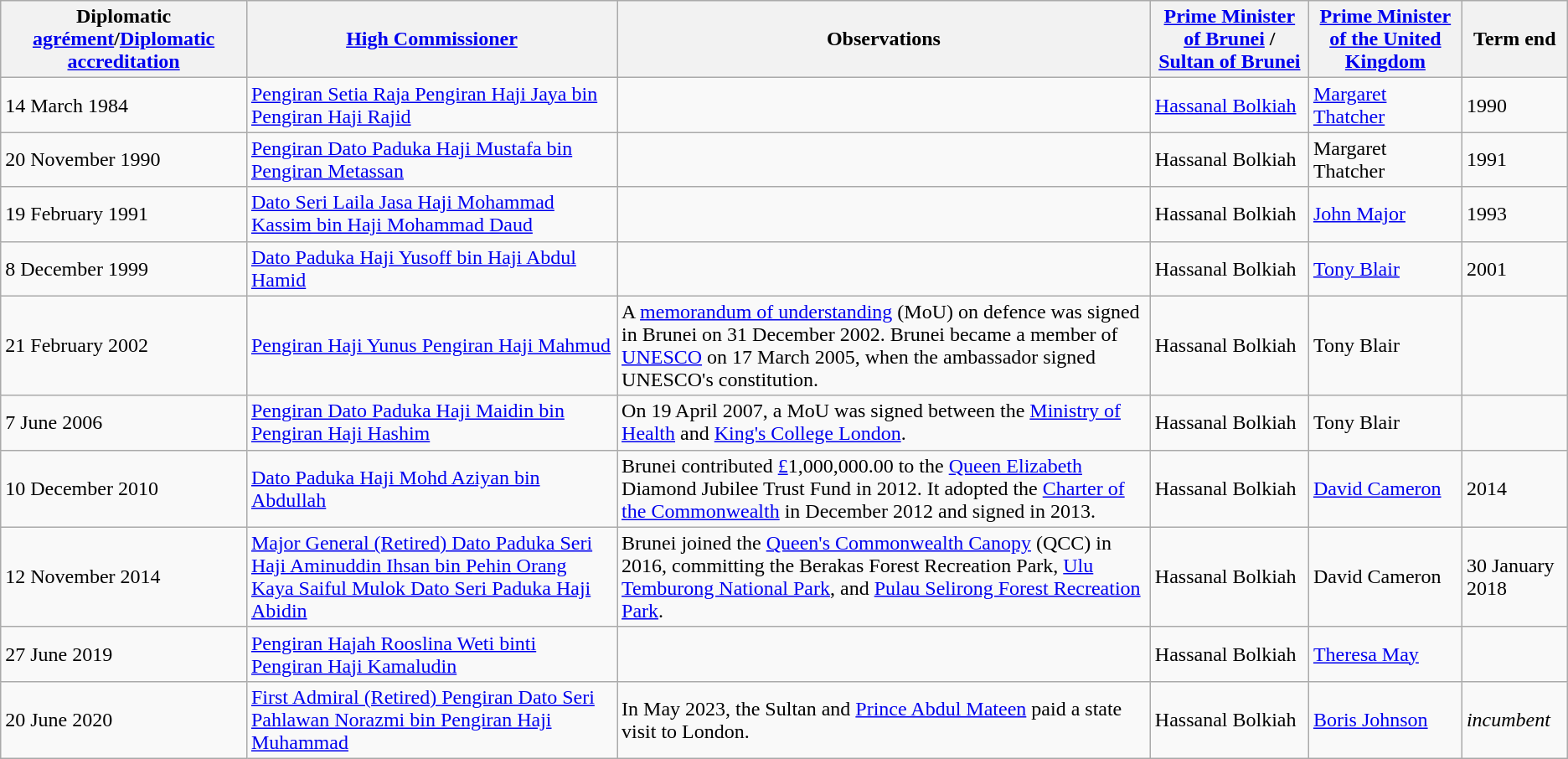<table class="wikitable sortable">
<tr>
<th>Diplomatic <a href='#'>agrément</a>/<a href='#'>Diplomatic accreditation</a></th>
<th><a href='#'>High Commissioner</a></th>
<th>Observations</th>
<th><a href='#'>Prime Minister of Brunei</a> / <a href='#'>Sultan of Brunei</a></th>
<th><a href='#'>Prime Minister of the United Kingdom</a></th>
<th>Term end</th>
</tr>
<tr>
<td>14 March 1984</td>
<td><a href='#'>Pengiran Setia Raja Pengiran Haji Jaya bin Pengiran Haji Rajid</a></td>
<td></td>
<td><a href='#'>Hassanal Bolkiah</a></td>
<td><a href='#'>Margaret Thatcher</a></td>
<td>1990</td>
</tr>
<tr>
<td>20 November 1990</td>
<td><a href='#'>Pengiran Dato Paduka Haji Mustafa bin Pengiran Metassan</a></td>
<td></td>
<td>Hassanal Bolkiah</td>
<td>Margaret Thatcher</td>
<td>1991</td>
</tr>
<tr>
<td>19 February 1991</td>
<td><a href='#'>Dato Seri Laila Jasa Haji Mohammad Kassim bin Haji Mohammad Daud</a></td>
<td></td>
<td>Hassanal Bolkiah</td>
<td><a href='#'>John Major</a></td>
<td>1993</td>
</tr>
<tr>
<td>8 December 1999</td>
<td><a href='#'>Dato Paduka Haji Yusoff bin Haji Abdul Hamid</a></td>
<td></td>
<td>Hassanal Bolkiah</td>
<td><a href='#'>Tony Blair</a></td>
<td>2001</td>
</tr>
<tr>
<td>21 February 2002</td>
<td><a href='#'>Pengiran Haji Yunus Pengiran Haji Mahmud</a></td>
<td>A <a href='#'>memorandum of understanding</a> (MoU) on defence was signed in Brunei on 31 December 2002. Brunei became a member of <a href='#'>UNESCO</a> on 17 March 2005, when the ambassador signed UNESCO's constitution.</td>
<td>Hassanal Bolkiah</td>
<td>Tony Blair</td>
<td></td>
</tr>
<tr>
<td>7 June 2006</td>
<td><a href='#'>Pengiran Dato Paduka Haji Maidin bin Pengiran Haji Hashim</a></td>
<td>On 19 April 2007, a MoU was signed between the <a href='#'>Ministry of Health</a> and <a href='#'>King's College London</a>.</td>
<td>Hassanal Bolkiah</td>
<td>Tony Blair</td>
<td></td>
</tr>
<tr>
<td>10 December 2010</td>
<td><a href='#'>Dato Paduka Haji Mohd Aziyan bin Abdullah</a></td>
<td>Brunei contributed <a href='#'>£</a>1,000,000.00 to the <a href='#'>Queen Elizabeth</a> Diamond Jubilee Trust Fund in 2012.  It adopted the <a href='#'>Charter of the Commonwealth</a> in December 2012 and signed in 2013.</td>
<td>Hassanal Bolkiah</td>
<td><a href='#'>David Cameron</a></td>
<td>2014</td>
</tr>
<tr>
<td>12 November 2014</td>
<td><a href='#'>Major General (Retired) Dato Paduka Seri Haji Aminuddin Ihsan bin Pehin Orang Kaya Saiful Mulok Dato Seri Paduka Haji Abidin</a></td>
<td>Brunei joined the <a href='#'>Queen's Commonwealth Canopy</a> (QCC) in 2016, committing the Berakas Forest Recreation Park, <a href='#'>Ulu Temburong National Park</a>, and <a href='#'>Pulau Selirong Forest Recreation Park</a>.</td>
<td>Hassanal Bolkiah</td>
<td>David Cameron</td>
<td>30 January 2018</td>
</tr>
<tr>
<td>27 June 2019</td>
<td><a href='#'>Pengiran Hajah Rooslina Weti binti Pengiran Haji Kamaludin</a></td>
<td></td>
<td>Hassanal Bolkiah</td>
<td><a href='#'>Theresa May</a></td>
<td></td>
</tr>
<tr>
<td>20 June 2020</td>
<td><a href='#'>First Admiral (Retired) Pengiran Dato Seri Pahlawan Norazmi bin Pengiran Haji Muhammad</a></td>
<td>In May 2023, the Sultan and <a href='#'>Prince Abdul Mateen</a> paid a state visit to London.</td>
<td>Hassanal Bolkiah</td>
<td><a href='#'>Boris Johnson</a></td>
<td><em>incumbent</em></td>
</tr>
</table>
